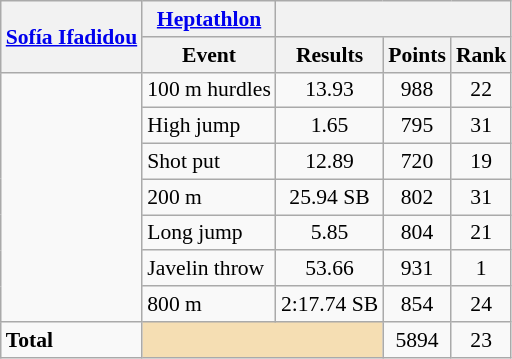<table class=wikitable style="font-size:90%;">
<tr>
<th rowspan="2"><a href='#'>Sofía Ifadidou</a></th>
<th><a href='#'>Heptathlon</a></th>
<th colspan="3"></th>
</tr>
<tr>
<th>Event</th>
<th>Results</th>
<th>Points</th>
<th>Rank</th>
</tr>
<tr style="border-top: single;">
<td rowspan="7"></td>
<td>100 m hurdles</td>
<td align=center>13.93</td>
<td align=center>988</td>
<td align=center>22</td>
</tr>
<tr>
<td>High jump</td>
<td align=center>1.65</td>
<td align=center>795</td>
<td align=center>31</td>
</tr>
<tr>
<td>Shot put</td>
<td align=center>12.89</td>
<td align=center>720</td>
<td align=center>19</td>
</tr>
<tr>
<td>200 m</td>
<td align=center>25.94 SB</td>
<td align=center>802</td>
<td align=center>31</td>
</tr>
<tr>
<td>Long jump</td>
<td align=center>5.85</td>
<td align=center>804</td>
<td align=center>21</td>
</tr>
<tr>
<td>Javelin throw</td>
<td align=center>53.66</td>
<td align=center>931</td>
<td align=center>1</td>
</tr>
<tr>
<td>800 m</td>
<td align=center>2:17.74 SB</td>
<td align=center>854</td>
<td align=center>24</td>
</tr>
<tr style="border-top: single;">
<td><strong>Total</strong></td>
<td colspan="2" style="background:wheat;"></td>
<td align=center>5894</td>
<td align=center>23</td>
</tr>
</table>
